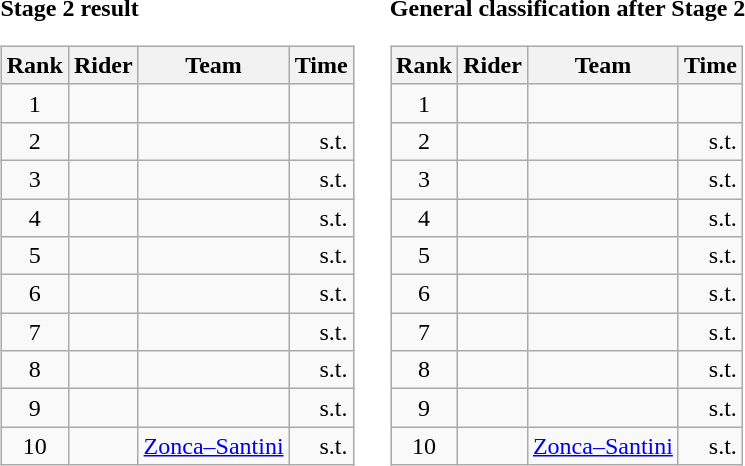<table>
<tr>
<td><strong>Stage 2 result</strong><br><table class="wikitable">
<tr>
<th scope="col">Rank</th>
<th scope="col">Rider</th>
<th scope="col">Team</th>
<th scope="col">Time</th>
</tr>
<tr>
<td style="text-align:center;">1</td>
<td></td>
<td></td>
<td style="text-align:right;"></td>
</tr>
<tr>
<td style="text-align:center;">2</td>
<td></td>
<td></td>
<td style="text-align:right;">s.t.</td>
</tr>
<tr>
<td style="text-align:center;">3</td>
<td></td>
<td></td>
<td style="text-align:right;">s.t.</td>
</tr>
<tr>
<td style="text-align:center;">4</td>
<td></td>
<td></td>
<td style="text-align:right;">s.t.</td>
</tr>
<tr>
<td style="text-align:center;">5</td>
<td></td>
<td></td>
<td style="text-align:right;">s.t.</td>
</tr>
<tr>
<td style="text-align:center;">6</td>
<td></td>
<td></td>
<td style="text-align:right;">s.t.</td>
</tr>
<tr>
<td style="text-align:center;">7</td>
<td></td>
<td></td>
<td style="text-align:right;">s.t.</td>
</tr>
<tr>
<td style="text-align:center;">8</td>
<td></td>
<td></td>
<td style="text-align:right;">s.t.</td>
</tr>
<tr>
<td style="text-align:center;">9</td>
<td></td>
<td></td>
<td style="text-align:right;">s.t.</td>
</tr>
<tr>
<td style="text-align:center;">10</td>
<td></td>
<td><a href='#'>Zonca–Santini</a></td>
<td style="text-align:right;">s.t.</td>
</tr>
</table>
</td>
<td></td>
<td><strong>General classification after Stage 2</strong><br><table class="wikitable">
<tr>
<th scope="col">Rank</th>
<th scope="col">Rider</th>
<th scope="col">Team</th>
<th scope="col">Time</th>
</tr>
<tr>
<td style="text-align:center;">1</td>
<td></td>
<td></td>
<td style="text-align:right;"></td>
</tr>
<tr>
<td style="text-align:center;">2</td>
<td></td>
<td></td>
<td style="text-align:right;">s.t.</td>
</tr>
<tr>
<td style="text-align:center;">3</td>
<td></td>
<td></td>
<td style="text-align:right;">s.t.</td>
</tr>
<tr>
<td style="text-align:center;">4</td>
<td></td>
<td></td>
<td style="text-align:right;">s.t.</td>
</tr>
<tr>
<td style="text-align:center;">5</td>
<td></td>
<td></td>
<td style="text-align:right;">s.t.</td>
</tr>
<tr>
<td style="text-align:center;">6</td>
<td></td>
<td></td>
<td style="text-align:right;">s.t.</td>
</tr>
<tr>
<td style="text-align:center;">7</td>
<td></td>
<td></td>
<td style="text-align:right;">s.t.</td>
</tr>
<tr>
<td style="text-align:center;">8</td>
<td></td>
<td></td>
<td style="text-align:right;">s.t.</td>
</tr>
<tr>
<td style="text-align:center;">9</td>
<td></td>
<td></td>
<td style="text-align:right;">s.t.</td>
</tr>
<tr>
<td style="text-align:center;">10</td>
<td></td>
<td><a href='#'>Zonca–Santini</a></td>
<td style="text-align:right;">s.t.</td>
</tr>
</table>
</td>
</tr>
</table>
